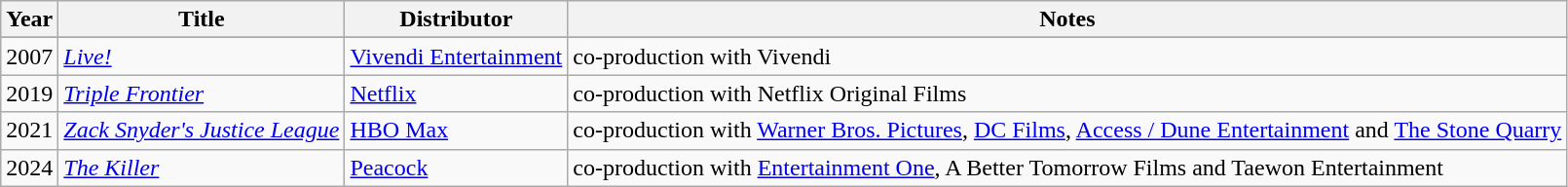<table class="wikitable sortable">
<tr>
<th>Year</th>
<th>Title</th>
<th>Distributor</th>
<th>Notes</th>
</tr>
<tr>
</tr>
<tr>
<td>2007</td>
<td><em><a href='#'>Live!</a></em></td>
<td><a href='#'>Vivendi Entertainment</a></td>
<td>co-production with Vivendi</td>
</tr>
<tr>
<td>2019</td>
<td><em><a href='#'>Triple Frontier</a></em></td>
<td><a href='#'>Netflix</a></td>
<td>co-production with Netflix Original Films</td>
</tr>
<tr>
<td>2021</td>
<td><em><a href='#'>Zack Snyder's Justice League</a></em></td>
<td><a href='#'>HBO Max</a></td>
<td>co-production with <a href='#'>Warner Bros. Pictures</a>,  <a href='#'>DC Films</a>, <a href='#'>Access / Dune Entertainment</a> and <a href='#'>The Stone Quarry</a></td>
</tr>
<tr>
<td>2024</td>
<td><a href='#'><em>The Killer</em></a></td>
<td><a href='#'>Peacock</a></td>
<td>co-production with <a href='#'>Entertainment One</a>, A Better Tomorrow Films and Taewon Entertainment</td>
</tr>
</table>
